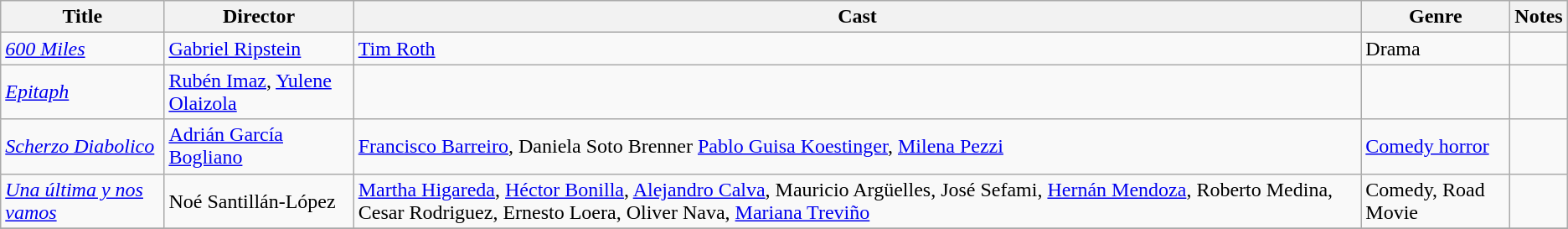<table class="wikitable sortable">
<tr>
<th>Title</th>
<th>Director</th>
<th>Cast</th>
<th>Genre</th>
<th>Notes</th>
</tr>
<tr>
<td><span></span><em><a href='#'>600 Miles</a></em></td>
<td><a href='#'>Gabriel Ripstein</a></td>
<td><a href='#'>Tim Roth</a></td>
<td>Drama</td>
<td></td>
</tr>
<tr>
<td><em><a href='#'>Epitaph</a></em></td>
<td><a href='#'>Rubén Imaz</a>, <a href='#'>Yulene Olaizola</a></td>
<td></td>
<td></td>
<td></td>
</tr>
<tr>
<td><span></span><em><a href='#'>Scherzo Diabolico</a></em></td>
<td><a href='#'>Adrián García Bogliano</a></td>
<td><a href='#'>Francisco Barreiro</a>, Daniela Soto Brenner <a href='#'>Pablo Guisa Koestinger</a>, <a href='#'>Milena Pezzi</a></td>
<td><a href='#'>Comedy horror</a></td>
<td></td>
</tr>
<tr>
<td><em><a href='#'>Una última y nos vamos</a></em></td>
<td>Noé Santillán-López</td>
<td><a href='#'>Martha Higareda</a>, <a href='#'>Héctor Bonilla</a>, <a href='#'>Alejandro Calva</a>, Mauricio Argüelles, José Sefami, <a href='#'>Hernán Mendoza</a>, Roberto Medina, Cesar Rodriguez, Ernesto Loera, Oliver Nava, <a href='#'>Mariana Treviño</a></td>
<td>Comedy, Road Movie</td>
<td></td>
</tr>
<tr>
</tr>
</table>
